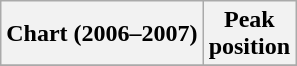<table class="wikitable">
<tr>
<th align="left">Chart (2006–2007)</th>
<th style="text-align:center;">Peak<br>position</th>
</tr>
<tr>
</tr>
</table>
